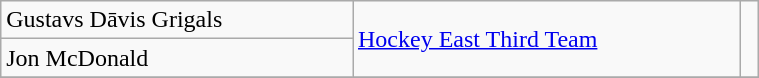<table class="wikitable" width=40%>
<tr>
<td>Gustavs Dāvis Grigals</td>
<td rowspan=2><a href='#'>Hockey East Third Team</a></td>
<td rowspan=2></td>
</tr>
<tr>
<td>Jon McDonald</td>
</tr>
<tr>
</tr>
</table>
